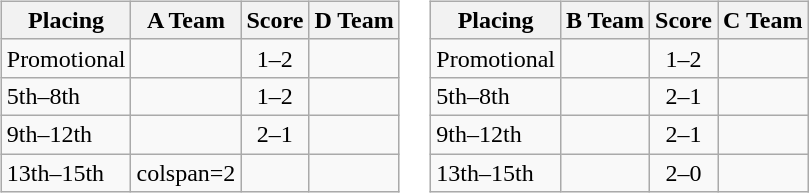<table>
<tr valign=top>
<td><br><table class=wikitable style="border:1px solid #AAAAAA;">
<tr>
<th>Placing</th>
<th>A Team</th>
<th>Score</th>
<th>D Team</th>
</tr>
<tr>
<td>Promotional</td>
<td></td>
<td align="center">1–2</td>
<td><strong></strong></td>
</tr>
<tr>
<td>5th–8th</td>
<td></td>
<td align="center">1–2</td>
<td><strong></strong></td>
</tr>
<tr>
<td>9th–12th</td>
<td><strong></strong></td>
<td align="center">2–1</td>
<td></td>
</tr>
<tr>
<td>13th–15th</td>
<td>colspan=2 </td>
<td></td>
</tr>
</table>
</td>
<td><br><table class=wikitable style="border:1px solid #AAAAAA;">
<tr>
<th>Placing</th>
<th>B Team</th>
<th>Score</th>
<th>C Team</th>
</tr>
<tr>
<td>Promotional</td>
<td></td>
<td align="center">1–2</td>
<td><strong></strong></td>
</tr>
<tr>
<td>5th–8th</td>
<td><strong></strong></td>
<td align="center">2–1</td>
<td></td>
</tr>
<tr>
<td>9th–12th</td>
<td><strong></strong></td>
<td align="center">2–1</td>
<td></td>
</tr>
<tr>
<td>13th–15th</td>
<td><strong></strong></td>
<td align="center">2–0</td>
<td></td>
</tr>
</table>
</td>
</tr>
</table>
